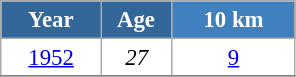<table class="wikitable" style="font-size:95%; text-align:center; border:grey solid 1px; border-collapse:collapse; background:#ffffff;">
<tr>
<th style="background-color:#369; color:white; width:60px;"> Year </th>
<th style="background-color:#369; color:white; width:40px;"> Age </th>
<th style="background-color:#4180be; color:white; width:75px;"> 10 km </th>
</tr>
<tr>
<td><a href='#'>1952</a></td>
<td><em>27</em></td>
<td><a href='#'>9</a></td>
</tr>
<tr>
</tr>
</table>
